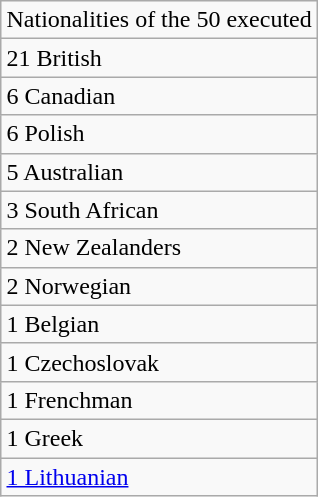<table class="wikitable" align="right">
<tr>
<td>Nationalities of the 50 executed</td>
</tr>
<tr>
<td> 21 British</td>
</tr>
<tr>
<td> 6 Canadian</td>
</tr>
<tr>
<td> 6 Polish</td>
</tr>
<tr>
<td> 5 Australian</td>
</tr>
<tr>
<td> 3 South African</td>
</tr>
<tr>
<td> 2 New Zealanders</td>
</tr>
<tr>
<td> 2 Norwegian</td>
</tr>
<tr>
<td> 1 Belgian</td>
</tr>
<tr>
<td> 1 Czechoslovak</td>
</tr>
<tr>
<td> 1 Frenchman</td>
</tr>
<tr>
<td> 1 Greek</td>
</tr>
<tr>
<td> <a href='#'>1 Lithuanian</a></td>
</tr>
</table>
